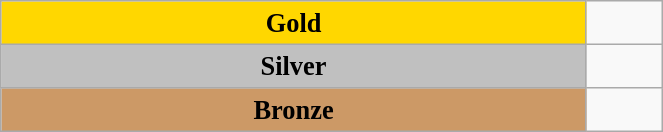<table class="wikitable" style=" text-align:center; font-size:110%;" width="35%">
<tr>
<td rowspan="1" bgcolor="gold"><strong>Gold</strong></td>
<td align=left></td>
</tr>
<tr>
<td rowspan="1" bgcolor="silver"><strong>Silver</strong></td>
<td align=left></td>
</tr>
<tr>
<td rowspan="1" bgcolor="#cc9966"><strong>Bronze</strong></td>
<td align=left></td>
</tr>
</table>
